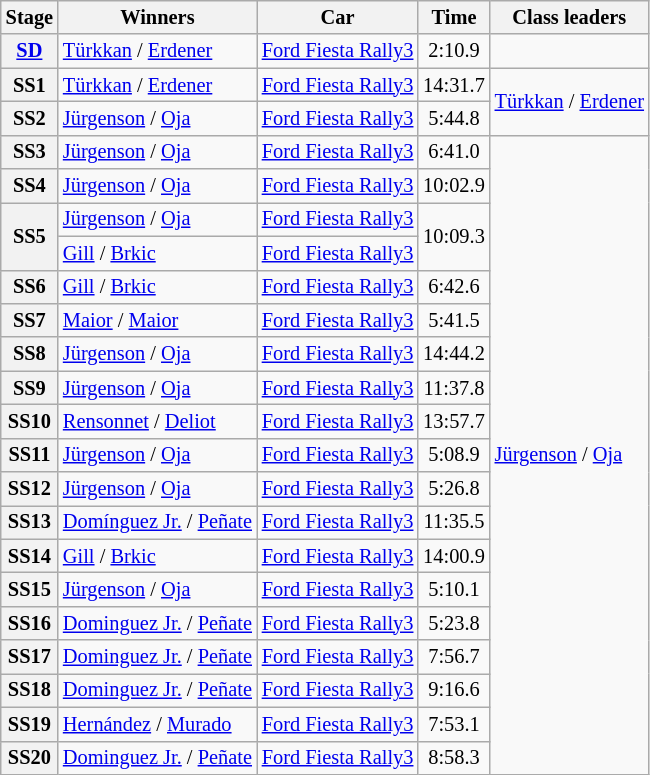<table class="wikitable" style="font-size:85%">
<tr>
<th>Stage</th>
<th>Winners</th>
<th>Car</th>
<th>Time</th>
<th>Class leaders</th>
</tr>
<tr>
<th><a href='#'>SD</a></th>
<td><a href='#'>Türkkan</a> / <a href='#'>Erdener</a></td>
<td><a href='#'>Ford Fiesta Rally3</a></td>
<td align="center">2:10.9</td>
<td></td>
</tr>
<tr>
<th>SS1</th>
<td><a href='#'>Türkkan</a> / <a href='#'>Erdener</a></td>
<td><a href='#'>Ford Fiesta Rally3</a></td>
<td align="center">14:31.7</td>
<td rowspan="2"><a href='#'>Türkkan</a> / <a href='#'>Erdener</a></td>
</tr>
<tr>
<th>SS2</th>
<td><a href='#'>Jürgenson</a> / <a href='#'>Oja</a></td>
<td><a href='#'>Ford Fiesta Rally3</a></td>
<td align="center">5:44.8</td>
</tr>
<tr>
<th>SS3</th>
<td><a href='#'>Jürgenson</a> / <a href='#'>Oja</a></td>
<td><a href='#'>Ford Fiesta Rally3</a></td>
<td align="center">6:41.0</td>
<td rowspan="19"><a href='#'>Jürgenson</a> / <a href='#'>Oja</a></td>
</tr>
<tr>
<th>SS4</th>
<td><a href='#'>Jürgenson</a> / <a href='#'>Oja</a></td>
<td><a href='#'>Ford Fiesta Rally3</a></td>
<td align="center">10:02.9</td>
</tr>
<tr>
<th rowspan="2">SS5</th>
<td><a href='#'>Jürgenson</a> / <a href='#'>Oja</a></td>
<td><a href='#'>Ford Fiesta Rally3</a></td>
<td rowspan="2" align="center">10:09.3</td>
</tr>
<tr>
<td><a href='#'>Gill</a> / <a href='#'>Brkic</a></td>
<td><a href='#'>Ford Fiesta Rally3</a></td>
</tr>
<tr>
<th>SS6</th>
<td><a href='#'>Gill</a> / <a href='#'>Brkic</a></td>
<td><a href='#'>Ford Fiesta Rally3</a></td>
<td align="center">6:42.6</td>
</tr>
<tr>
<th>SS7</th>
<td><a href='#'>Maior</a> / <a href='#'>Maior</a></td>
<td><a href='#'>Ford Fiesta Rally3</a></td>
<td align="center">5:41.5</td>
</tr>
<tr>
<th>SS8</th>
<td><a href='#'>Jürgenson</a> / <a href='#'>Oja</a></td>
<td><a href='#'>Ford Fiesta Rally3</a></td>
<td align="center">14:44.2</td>
</tr>
<tr>
<th>SS9</th>
<td><a href='#'>Jürgenson</a> / <a href='#'>Oja</a></td>
<td><a href='#'>Ford Fiesta Rally3</a></td>
<td align="center">11:37.8</td>
</tr>
<tr>
<th>SS10</th>
<td><a href='#'>Rensonnet</a> / <a href='#'>Deliot</a></td>
<td><a href='#'>Ford Fiesta Rally3</a></td>
<td align="center">13:57.7</td>
</tr>
<tr>
<th>SS11</th>
<td><a href='#'>Jürgenson</a> / <a href='#'>Oja</a></td>
<td><a href='#'>Ford Fiesta Rally3</a></td>
<td align="center">5:08.9</td>
</tr>
<tr>
<th>SS12</th>
<td><a href='#'>Jürgenson</a> / <a href='#'>Oja</a></td>
<td><a href='#'>Ford Fiesta Rally3</a></td>
<td align="center">5:26.8</td>
</tr>
<tr>
<th>SS13</th>
<td><a href='#'>Domínguez Jr.</a> / <a href='#'>Peñate</a></td>
<td><a href='#'>Ford Fiesta Rally3</a></td>
<td align="center">11:35.5</td>
</tr>
<tr>
<th>SS14</th>
<td><a href='#'>Gill</a> / <a href='#'>Brkic</a></td>
<td><a href='#'>Ford Fiesta Rally3</a></td>
<td align="center">14:00.9</td>
</tr>
<tr>
<th>SS15</th>
<td><a href='#'>Jürgenson</a> / <a href='#'>Oja</a></td>
<td><a href='#'>Ford Fiesta Rally3</a></td>
<td align="center">5:10.1</td>
</tr>
<tr>
<th>SS16</th>
<td><a href='#'>Dominguez Jr.</a> / <a href='#'>Peñate</a></td>
<td><a href='#'>Ford Fiesta Rally3</a></td>
<td align="center">5:23.8</td>
</tr>
<tr>
<th>SS17</th>
<td><a href='#'>Dominguez Jr.</a> / <a href='#'>Peñate</a></td>
<td><a href='#'>Ford Fiesta Rally3</a></td>
<td align="center">7:56.7</td>
</tr>
<tr>
<th>SS18</th>
<td><a href='#'>Dominguez Jr.</a> / <a href='#'>Peñate</a></td>
<td><a href='#'>Ford Fiesta Rally3</a></td>
<td align="center">9:16.6</td>
</tr>
<tr>
<th>SS19</th>
<td><a href='#'>Hernández</a> / <a href='#'>Murado</a></td>
<td><a href='#'>Ford Fiesta Rally3</a></td>
<td align="center">7:53.1</td>
</tr>
<tr>
<th>SS20</th>
<td><a href='#'>Dominguez Jr.</a> / <a href='#'>Peñate</a></td>
<td><a href='#'>Ford Fiesta Rally3</a></td>
<td align="center">8:58.3</td>
</tr>
</table>
